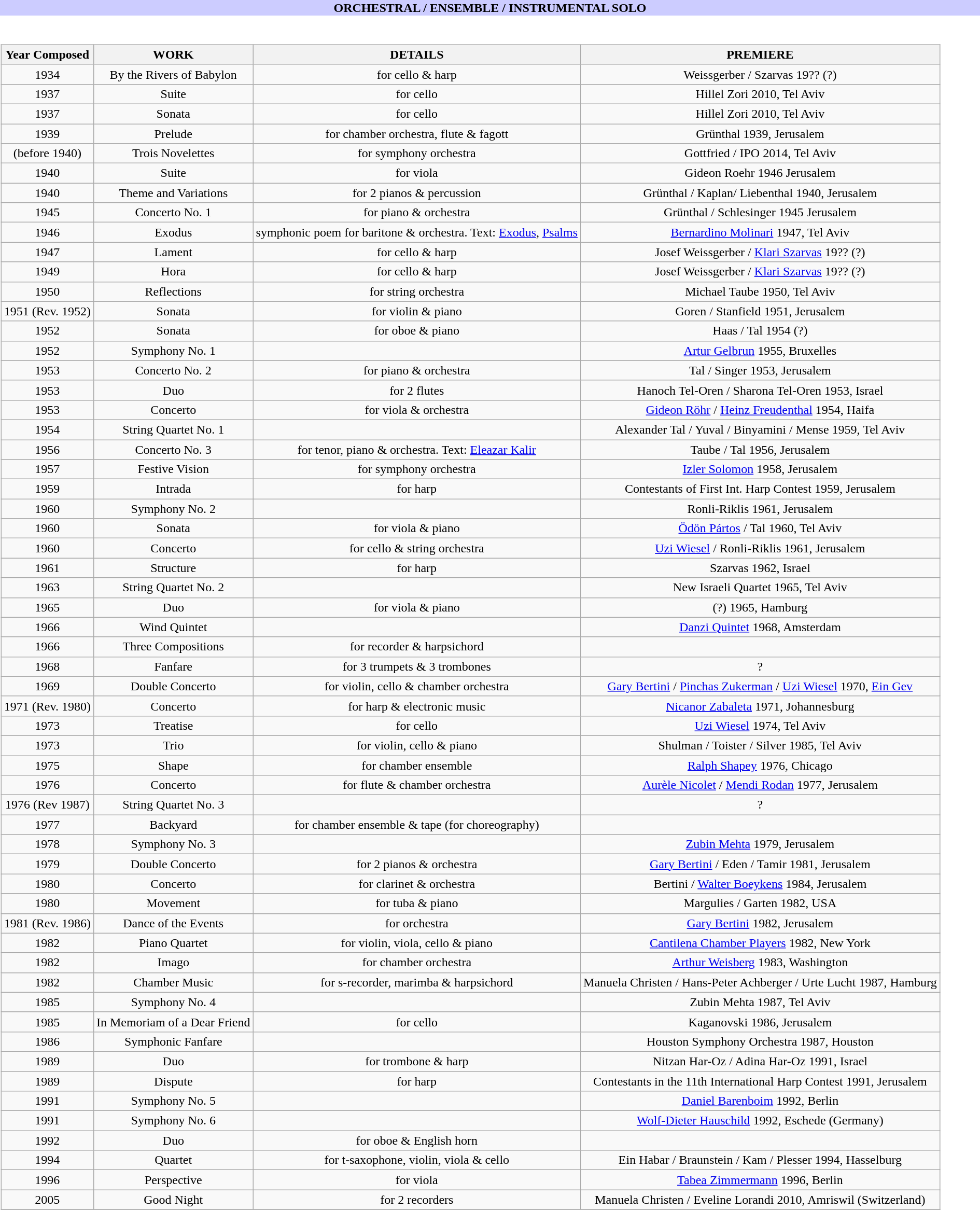<table class="toccolours" style="clear: both; margin-left: auto; margin-left: auto; text-align: center; width: 100%;">
<tr>
<th style="background-color: #CCCCFF;">ORCHESTRAL / ENSEMBLE / INSTRUMENTAL SOLO</th>
</tr>
<tr>
<td><br><table class="wikitable">
<tr style="font-weight:bold" align="center">
<th>Year Composed</th>
<th>WORK</th>
<th>DETAILS</th>
<th>PREMIERE</th>
</tr>
<tr>
<td>1934</td>
<td>By the Rivers of Babylon</td>
<td>for cello & harp </td>
<td>Weissgerber / Szarvas 19?? (?)</td>
</tr>
<tr>
<td>1937</td>
<td>Suite</td>
<td>for cello</td>
<td>Hillel Zori 2010, Tel Aviv</td>
</tr>
<tr>
<td>1937</td>
<td>Sonata</td>
<td>for cello</td>
<td>Hillel Zori 2010, Tel Aviv</td>
</tr>
<tr>
<td>1939</td>
<td>Prelude</td>
<td>for chamber orchestra, flute & fagott</td>
<td>Grünthal 1939, Jerusalem</td>
</tr>
<tr>
<td>(before 1940)</td>
<td>Trois Novelettes</td>
<td>for symphony orchestra</td>
<td>Gottfried / IPO 2014, Tel Aviv</td>
</tr>
<tr>
<td>1940</td>
<td>Suite</td>
<td>for viola</td>
<td>Gideon Roehr 1946 Jerusalem</td>
</tr>
<tr>
<td>1940</td>
<td>Theme and Variations</td>
<td>for 2 pianos & percussion</td>
<td>Grünthal / Kaplan/ Liebenthal 1940, Jerusalem</td>
</tr>
<tr>
<td>1945</td>
<td>Concerto No. 1</td>
<td>for piano & orchestra</td>
<td>Grünthal / Schlesinger 1945 Jerusalem</td>
</tr>
<tr>
<td>1946</td>
<td>Exodus</td>
<td>symphonic poem for baritone & orchestra. Text: <a href='#'>Exodus</a>, <a href='#'>Psalms</a></td>
<td><a href='#'>Bernardino Molinari</a> 1947, Tel Aviv</td>
</tr>
<tr>
<td>1947</td>
<td>Lament</td>
<td>for cello & harp </td>
<td>Josef Weissgerber / <a href='#'>Klari Szarvas</a> 19?? (?)</td>
</tr>
<tr>
<td>1949</td>
<td>Hora</td>
<td>for cello & harp </td>
<td>Josef Weissgerber / <a href='#'>Klari Szarvas</a> 19?? (?)</td>
</tr>
<tr>
<td>1950</td>
<td>Reflections</td>
<td>for string orchestra </td>
<td>Michael Taube 1950, Tel Aviv</td>
</tr>
<tr>
<td>1951 (Rev. 1952)</td>
<td>Sonata</td>
<td>for violin & piano </td>
<td>Goren / Stanfield 1951, Jerusalem</td>
</tr>
<tr>
<td>1952</td>
<td>Sonata</td>
<td>for oboe & piano</td>
<td>Haas / Tal 1954 (?)</td>
</tr>
<tr>
<td>1952</td>
<td>Symphony No. 1</td>
<td></td>
<td><a href='#'>Artur Gelbrun</a> 1955, Bruxelles</td>
</tr>
<tr>
<td>1953</td>
<td>Concerto No. 2</td>
<td>for piano & orchestra</td>
<td>Tal / Singer 1953, Jerusalem</td>
</tr>
<tr>
<td>1953</td>
<td>Duo</td>
<td>for 2 flutes</td>
<td>Hanoch Tel-Oren / Sharona Tel-Oren 1953, Israel</td>
</tr>
<tr>
<td>1953</td>
<td>Concerto</td>
<td>for viola & orchestra</td>
<td><a href='#'>Gideon Röhr</a> / <a href='#'>Heinz Freudenthal</a> 1954, Haifa</td>
</tr>
<tr>
<td>1954</td>
<td>String Quartet No. 1</td>
<td></td>
<td>Alexander Tal / Yuval / Binyamini / Mense 1959, Tel Aviv</td>
</tr>
<tr>
<td>1956</td>
<td>Concerto No. 3</td>
<td>for tenor, piano & orchestra. Text: <a href='#'>Eleazar Kalir</a></td>
<td>Taube / Tal 1956, Jerusalem</td>
</tr>
<tr>
<td>1957</td>
<td>Festive Vision</td>
<td>for symphony orchestra</td>
<td><a href='#'>Izler Solomon</a> 1958, Jerusalem</td>
</tr>
<tr>
<td>1959</td>
<td>Intrada</td>
<td>for harp</td>
<td>Contestants of First Int. Harp Contest 1959, Jerusalem</td>
</tr>
<tr>
<td>1960</td>
<td>Symphony No. 2</td>
<td></td>
<td>Ronli-Riklis 1961, Jerusalem</td>
</tr>
<tr>
<td>1960</td>
<td>Sonata</td>
<td>for viola & piano</td>
<td><a href='#'>Ödön Pártos</a> / Tal 1960, Tel Aviv</td>
</tr>
<tr>
<td>1960</td>
<td>Concerto</td>
<td>for cello & string orchestra </td>
<td><a href='#'>Uzi Wiesel</a> / Ronli-Riklis 1961, Jerusalem</td>
</tr>
<tr>
<td>1961</td>
<td>Structure</td>
<td>for harp</td>
<td>Szarvas 1962, Israel</td>
</tr>
<tr>
<td>1963</td>
<td>String Quartet No. 2</td>
<td></td>
<td>New Israeli Quartet 1965, Tel Aviv</td>
</tr>
<tr>
<td>1965</td>
<td>Duo</td>
<td>for viola & piano</td>
<td>(?) 1965, Hamburg</td>
</tr>
<tr>
<td>1966</td>
<td>Wind Quintet</td>
<td></td>
<td><a href='#'>Danzi Quintet</a> 1968, Amsterdam</td>
</tr>
<tr>
<td>1966</td>
<td>Three Compositions</td>
<td>for recorder & harpsichord</td>
<td></td>
</tr>
<tr>
<td>1968</td>
<td>Fanfare</td>
<td>for 3 trumpets & 3 trombones</td>
<td>?</td>
</tr>
<tr>
<td>1969</td>
<td>Double Concerto</td>
<td>for violin, cello & chamber orchestra</td>
<td><a href='#'>Gary Bertini</a> / <a href='#'>Pinchas Zukerman</a> / <a href='#'>Uzi Wiesel</a> 1970, <a href='#'>Ein Gev</a></td>
</tr>
<tr>
<td>1971 (Rev. 1980)</td>
<td>Concerto</td>
<td>for harp & electronic music</td>
<td><a href='#'>Nicanor Zabaleta</a> 1971, Johannesburg</td>
</tr>
<tr>
<td>1973</td>
<td>Treatise</td>
<td>for cello</td>
<td><a href='#'>Uzi Wiesel</a> 1974, Tel Aviv</td>
</tr>
<tr>
<td>1973</td>
<td>Trio</td>
<td>for violin, cello & piano</td>
<td>Shulman / Toister / Silver 1985, Tel Aviv</td>
</tr>
<tr>
<td>1975</td>
<td>Shape</td>
<td>for chamber ensemble</td>
<td><a href='#'>Ralph Shapey</a> 1976, Chicago</td>
</tr>
<tr>
<td>1976</td>
<td>Concerto</td>
<td>for flute & chamber orchestra</td>
<td><a href='#'>Aurèle Nicolet</a> / <a href='#'>Mendi Rodan</a> 1977, Jerusalem</td>
</tr>
<tr>
<td>1976 (Rev 1987)</td>
<td>String Quartet No. 3</td>
<td></td>
<td>?</td>
</tr>
<tr>
<td>1977</td>
<td>Backyard</td>
<td>for chamber ensemble & tape (for choreography)</td>
<td></td>
</tr>
<tr>
<td>1978</td>
<td>Symphony No. 3</td>
<td></td>
<td><a href='#'>Zubin Mehta</a> 1979, Jerusalem</td>
</tr>
<tr>
<td>1979</td>
<td>Double Concerto</td>
<td>for 2 pianos & orchestra</td>
<td><a href='#'>Gary Bertini</a> / Eden / Tamir 1981, Jerusalem</td>
</tr>
<tr>
<td>1980</td>
<td>Concerto</td>
<td>for clarinet & orchestra</td>
<td>Bertini / <a href='#'>Walter Boeykens</a> 1984, Jerusalem</td>
</tr>
<tr>
<td>1980</td>
<td>Movement</td>
<td>for tuba & piano</td>
<td>Margulies / Garten 1982, USA</td>
</tr>
<tr>
<td>1981 (Rev. 1986)</td>
<td>Dance of the Events</td>
<td>for orchestra</td>
<td><a href='#'>Gary Bertini</a> 1982, Jerusalem</td>
</tr>
<tr>
<td>1982</td>
<td>Piano Quartet</td>
<td>for violin, viola, cello & piano</td>
<td><a href='#'>Cantilena Chamber Players</a> 1982, New York</td>
</tr>
<tr>
<td>1982</td>
<td>Imago</td>
<td>for chamber orchestra</td>
<td><a href='#'>Arthur Weisberg</a> 1983, Washington</td>
</tr>
<tr>
<td>1982</td>
<td>Chamber Music</td>
<td>for s-recorder, marimba & harpsichord</td>
<td>Manuela Christen / Hans-Peter Achberger / Urte Lucht 1987, Hamburg</td>
</tr>
<tr>
<td>1985</td>
<td>Symphony No. 4</td>
<td></td>
<td>Zubin Mehta 1987, Tel Aviv</td>
</tr>
<tr>
<td>1985</td>
<td>In Memoriam of a Dear Friend</td>
<td>for cello</td>
<td>Kaganovski 1986, Jerusalem</td>
</tr>
<tr>
<td>1986</td>
<td>Symphonic Fanfare</td>
<td></td>
<td>Houston Symphony Orchestra 1987, Houston</td>
</tr>
<tr>
<td>1989</td>
<td>Duo</td>
<td>for trombone & harp</td>
<td>Nitzan Har-Oz / Adina Har-Oz 1991, Israel</td>
</tr>
<tr>
<td>1989</td>
<td>Dispute</td>
<td>for harp</td>
<td>Contestants in the 11th International Harp Contest 1991, Jerusalem</td>
</tr>
<tr>
<td>1991</td>
<td>Symphony No. 5</td>
<td></td>
<td><a href='#'>Daniel Barenboim</a> 1992, Berlin</td>
</tr>
<tr>
<td>1991</td>
<td>Symphony No. 6</td>
<td></td>
<td><a href='#'>Wolf-Dieter Hauschild</a> 1992, Eschede (Germany)</td>
</tr>
<tr>
<td>1992</td>
<td>Duo</td>
<td>for oboe & English horn</td>
<td></td>
</tr>
<tr>
<td>1994</td>
<td>Quartet</td>
<td>for t-saxophone, violin, viola & cello</td>
<td>Ein Habar / Braunstein / Kam / Plesser 1994, Hasselburg</td>
</tr>
<tr>
<td>1996</td>
<td>Perspective</td>
<td>for viola</td>
<td><a href='#'>Tabea Zimmermann</a> 1996, Berlin</td>
</tr>
<tr>
<td>2005</td>
<td>Good Night</td>
<td>for 2 recorders</td>
<td>Manuela Christen / Eveline Lorandi 2010, Amriswil (Switzerland)</td>
</tr>
<tr>
</tr>
</table>
</td>
</tr>
</table>
